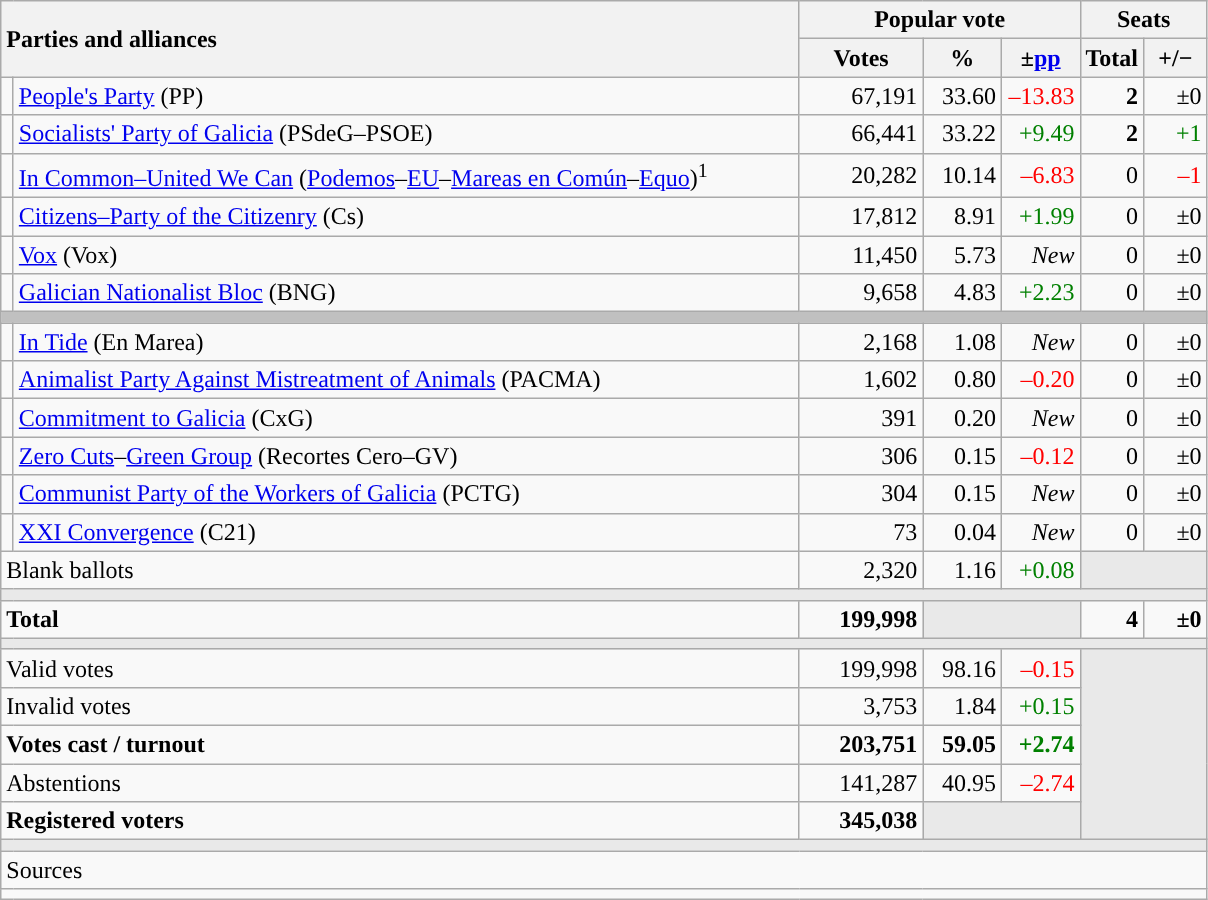<table class="wikitable" style="text-align:right;">
<tr>
<th style="text-align:left;" rowspan="2" colspan="2" width="525">Parties and alliances</th>
<th colspan="3">Popular vote</th>
<th colspan="2">Seats</th>
</tr>
<tr>
<th width="75">Votes</th>
<th width="45">%</th>
<th width="45">±<a href='#'>pp</a></th>
<th width="35">Total</th>
<th width="35">+/−</th>
</tr>
<tr>
<td width="1" style="color:inherit;background:"></td>
<td align="left"><a href='#'>People's Party</a> (PP)</td>
<td>67,191</td>
<td>33.60</td>
<td style="color:red;">–13.83</td>
<td><strong>2</strong></td>
<td>±0</td>
</tr>
<tr>
<td style="color:inherit;background:"></td>
<td align="left"><a href='#'>Socialists' Party of Galicia</a> (PSdeG–PSOE)</td>
<td>66,441</td>
<td>33.22</td>
<td style="color:green;">+9.49</td>
<td><strong>2</strong></td>
<td style="color:green;">+1</td>
</tr>
<tr>
<td style="color:inherit;background:"></td>
<td align="left"><a href='#'>In Common–United We Can</a> (<a href='#'>Podemos</a>–<a href='#'>EU</a>–<a href='#'>Mareas en Común</a>–<a href='#'>Equo</a>)<sup>1</sup></td>
<td>20,282</td>
<td>10.14</td>
<td style="color:red;">–6.83</td>
<td>0</td>
<td style="color:red;">–1</td>
</tr>
<tr>
<td style="color:inherit;background:"></td>
<td align="left"><a href='#'>Citizens–Party of the Citizenry</a> (Cs)</td>
<td>17,812</td>
<td>8.91</td>
<td style="color:green;">+1.99</td>
<td>0</td>
<td>±0</td>
</tr>
<tr>
<td style="color:inherit;background:"></td>
<td align="left"><a href='#'>Vox</a> (Vox)</td>
<td>11,450</td>
<td>5.73</td>
<td><em>New</em></td>
<td>0</td>
<td>±0</td>
</tr>
<tr>
<td style="color:inherit;background:"></td>
<td align="left"><a href='#'>Galician Nationalist Bloc</a> (BNG)</td>
<td>9,658</td>
<td>4.83</td>
<td style="color:green;">+2.23</td>
<td>0</td>
<td>±0</td>
</tr>
<tr>
<td colspan="7" bgcolor="#C0C0C0"></td>
</tr>
<tr>
<td style="color:inherit;background:"></td>
<td align="left"><a href='#'>In Tide</a> (En Marea)</td>
<td>2,168</td>
<td>1.08</td>
<td><em>New</em></td>
<td>0</td>
<td>±0</td>
</tr>
<tr>
<td style="color:inherit;background:"></td>
<td align="left"><a href='#'>Animalist Party Against Mistreatment of Animals</a> (PACMA)</td>
<td>1,602</td>
<td>0.80</td>
<td style="color:red;">–0.20</td>
<td>0</td>
<td>±0</td>
</tr>
<tr>
<td style="color:inherit;background:"></td>
<td align="left"><a href='#'>Commitment to Galicia</a> (CxG)</td>
<td>391</td>
<td>0.20</td>
<td><em>New</em></td>
<td>0</td>
<td>±0</td>
</tr>
<tr>
<td style="color:inherit;background:"></td>
<td align="left"><a href='#'>Zero Cuts</a>–<a href='#'>Green Group</a> (Recortes Cero–GV)</td>
<td>306</td>
<td>0.15</td>
<td style="color:red;">–0.12</td>
<td>0</td>
<td>±0</td>
</tr>
<tr>
<td style="color:inherit;background:"></td>
<td align="left"><a href='#'>Communist Party of the Workers of Galicia</a> (PCTG)</td>
<td>304</td>
<td>0.15</td>
<td><em>New</em></td>
<td>0</td>
<td>±0</td>
</tr>
<tr>
<td style="color:inherit;background:"></td>
<td align="left"><a href='#'>XXI Convergence</a> (C21)</td>
<td>73</td>
<td>0.04</td>
<td><em>New</em></td>
<td>0</td>
<td>±0</td>
</tr>
<tr>
<td align="left" colspan="2">Blank ballots</td>
<td>2,320</td>
<td>1.16</td>
<td style="color:green;">+0.08</td>
<td bgcolor="#E9E9E9" colspan="2"></td>
</tr>
<tr>
<td colspan="7" bgcolor="#E9E9E9"></td>
</tr>
<tr style="font-weight:bold;">
<td align="left" colspan="2">Total</td>
<td>199,998</td>
<td bgcolor="#E9E9E9" colspan="2"></td>
<td>4</td>
<td>±0</td>
</tr>
<tr>
<td colspan="7" bgcolor="#E9E9E9"></td>
</tr>
<tr>
<td align="left" colspan="2">Valid votes</td>
<td>199,998</td>
<td>98.16</td>
<td style="color:red;">–0.15</td>
<td bgcolor="#E9E9E9" colspan="2" rowspan="5"></td>
</tr>
<tr>
<td align="left" colspan="2">Invalid votes</td>
<td>3,753</td>
<td>1.84</td>
<td style="color:green;">+0.15</td>
</tr>
<tr style="font-weight:bold;">
<td align="left" colspan="2">Votes cast / turnout</td>
<td>203,751</td>
<td>59.05</td>
<td style="color:green;">+2.74</td>
</tr>
<tr>
<td align="left" colspan="2">Abstentions</td>
<td>141,287</td>
<td>40.95</td>
<td style="color:red;">–2.74</td>
</tr>
<tr style="font-weight:bold;">
<td align="left" colspan="2">Registered voters</td>
<td>345,038</td>
<td bgcolor="#E9E9E9" colspan="2"></td>
</tr>
<tr>
<td colspan="7" bgcolor="#E9E9E9"></td>
</tr>
<tr>
<td align="left" colspan="7">Sources</td>
</tr>
<tr>
<td colspan="7" style="text-align:left; max-width:790px;"></td>
</tr>
</table>
